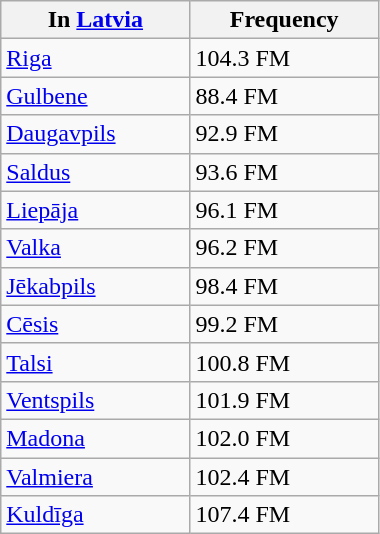<table class="wikitable" width="20%">
<tr>
<th>In <a href='#'>Latvia</a></th>
<th>Frequency</th>
</tr>
<tr>
<td><a href='#'>Riga</a></td>
<td>104.3 FM</td>
</tr>
<tr>
<td><a href='#'>Gulbene</a></td>
<td>88.4 FM</td>
</tr>
<tr>
<td><a href='#'>Daugavpils</a></td>
<td>92.9 FM</td>
</tr>
<tr>
<td><a href='#'>Saldus</a></td>
<td>93.6 FM</td>
</tr>
<tr>
<td><a href='#'>Liepāja</a></td>
<td>96.1 FM</td>
</tr>
<tr>
<td><a href='#'>Valka</a></td>
<td>96.2 FM</td>
</tr>
<tr>
<td><a href='#'>Jēkabpils</a></td>
<td>98.4 FM</td>
</tr>
<tr>
<td><a href='#'>Cēsis</a></td>
<td>99.2 FM</td>
</tr>
<tr>
<td><a href='#'>Talsi</a></td>
<td>100.8 FM</td>
</tr>
<tr>
<td><a href='#'>Ventspils</a></td>
<td>101.9 FM</td>
</tr>
<tr>
<td><a href='#'>Madona</a></td>
<td>102.0 FM</td>
</tr>
<tr>
<td><a href='#'>Valmiera</a></td>
<td>102.4 FM</td>
</tr>
<tr>
<td><a href='#'>Kuldīga</a></td>
<td>107.4 FM</td>
</tr>
</table>
